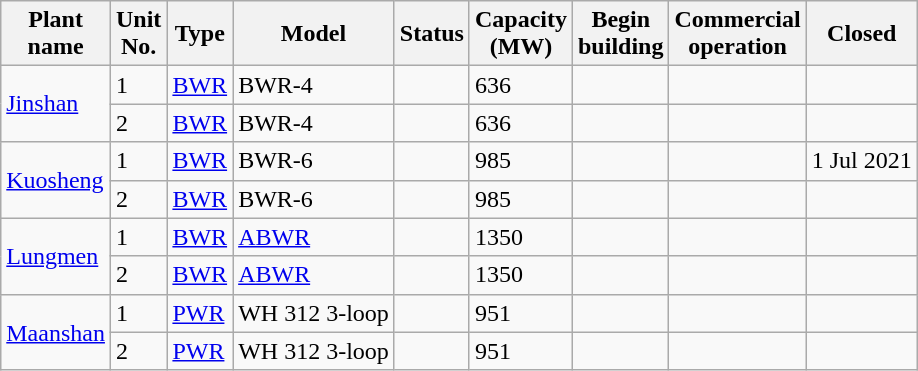<table class="wikitable sortable mw-datatable">
<tr>
<th>Plant<br>name</th>
<th>Unit<br>No.</th>
<th>Type</th>
<th>Model</th>
<th>Status</th>
<th>Capacity<br>(MW)</th>
<th>Begin<br>building</th>
<th>Commercial<br>operation</th>
<th>Closed</th>
</tr>
<tr>
<td rowspan=2><a href='#'>Jinshan</a></td>
<td>1</td>
<td><a href='#'>BWR</a></td>
<td>BWR-4</td>
<td></td>
<td>636</td>
<td></td>
<td></td>
<td></td>
</tr>
<tr>
<td>2</td>
<td><a href='#'>BWR</a></td>
<td>BWR-4</td>
<td></td>
<td>636</td>
<td></td>
<td></td>
<td></td>
</tr>
<tr>
<td rowspan=2><a href='#'>Kuosheng</a></td>
<td>1</td>
<td><a href='#'>BWR</a></td>
<td>BWR-6</td>
<td></td>
<td>985</td>
<td></td>
<td></td>
<td>1 Jul 2021</td>
</tr>
<tr>
<td>2</td>
<td><a href='#'>BWR</a></td>
<td>BWR-6</td>
<td></td>
<td>985</td>
<td></td>
<td></td>
<td></td>
</tr>
<tr>
<td rowspan=2><a href='#'>Lungmen</a></td>
<td>1</td>
<td><a href='#'>BWR</a></td>
<td><a href='#'>ABWR</a></td>
<td></td>
<td>1350</td>
<td></td>
<td></td>
<td> </td>
</tr>
<tr>
<td>2</td>
<td><a href='#'>BWR</a></td>
<td><a href='#'>ABWR</a></td>
<td></td>
<td>1350</td>
<td></td>
<td></td>
<td> </td>
</tr>
<tr>
<td rowspan=2><a href='#'>Maanshan</a></td>
<td>1</td>
<td><a href='#'>PWR</a></td>
<td>WH 312 3-loop</td>
<td></td>
<td>951</td>
<td></td>
<td></td>
<td></td>
</tr>
<tr>
<td>2</td>
<td><a href='#'>PWR</a></td>
<td>WH 312 3-loop</td>
<td></td>
<td>951</td>
<td></td>
<td></td>
<td></td>
</tr>
</table>
